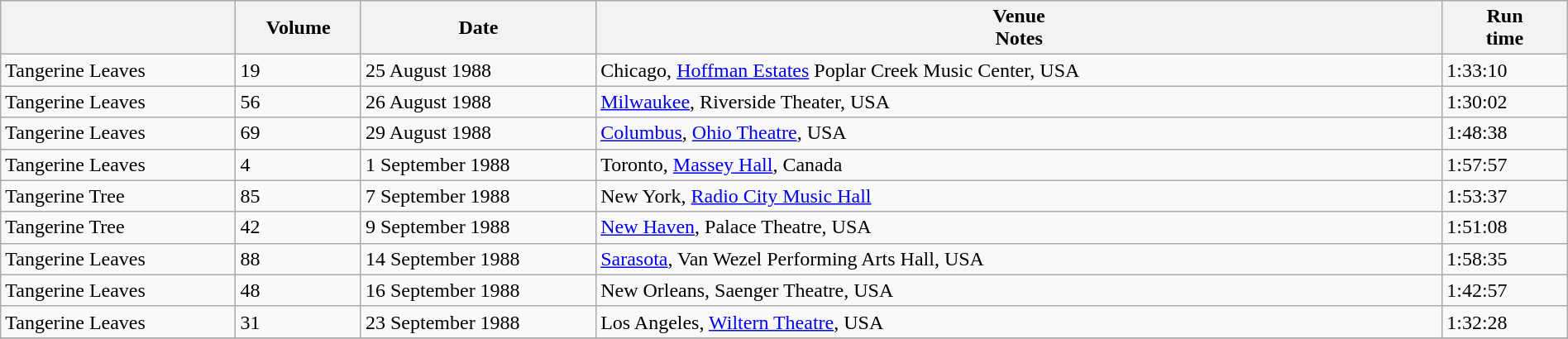<table class="wikitable" style="width: 100%;">
<tr>
<th style="width: 15%;"></th>
<th style="width: 8%;">Volume</th>
<th style="width: 15%;">Date</th>
<th>Venue<br>Notes</th>
<th style="width: 8%;">Run<br>time</th>
</tr>
<tr>
<td>Tangerine Leaves</td>
<td>19</td>
<td>25 August 1988</td>
<td>Chicago, <a href='#'>Hoffman Estates</a> Poplar Creek Music Center, USA</td>
<td>1:33:10</td>
</tr>
<tr>
<td>Tangerine Leaves</td>
<td>56</td>
<td>26 August 1988</td>
<td><a href='#'>Milwaukee</a>, Riverside Theater, USA</td>
<td>1:30:02</td>
</tr>
<tr>
<td>Tangerine Leaves</td>
<td>69</td>
<td>29 August 1988</td>
<td><a href='#'>Columbus</a>, <a href='#'>Ohio Theatre</a>, USA</td>
<td>1:48:38</td>
</tr>
<tr>
<td>Tangerine Leaves</td>
<td>4</td>
<td>1 September 1988</td>
<td>Toronto, <a href='#'>Massey Hall</a>, Canada</td>
<td>1:57:57</td>
</tr>
<tr>
<td>Tangerine Tree</td>
<td>85</td>
<td>7 September 1988</td>
<td>New York, <a href='#'>Radio City Music Hall</a></td>
<td>1:53:37</td>
</tr>
<tr>
<td>Tangerine Tree</td>
<td>42</td>
<td>9 September 1988</td>
<td><a href='#'>New Haven</a>, Palace Theatre, USA</td>
<td>1:51:08</td>
</tr>
<tr>
<td>Tangerine Leaves</td>
<td>88</td>
<td>14 September 1988</td>
<td><a href='#'>Sarasota</a>, Van Wezel Performing Arts Hall, USA</td>
<td>1:58:35</td>
</tr>
<tr>
<td>Tangerine Leaves</td>
<td>48</td>
<td>16 September 1988</td>
<td>New Orleans, Saenger Theatre, USA</td>
<td>1:42:57</td>
</tr>
<tr>
<td>Tangerine Leaves</td>
<td>31</td>
<td>23 September 1988</td>
<td>Los Angeles, <a href='#'>Wiltern Theatre</a>, USA</td>
<td>1:32:28</td>
</tr>
<tr>
</tr>
</table>
